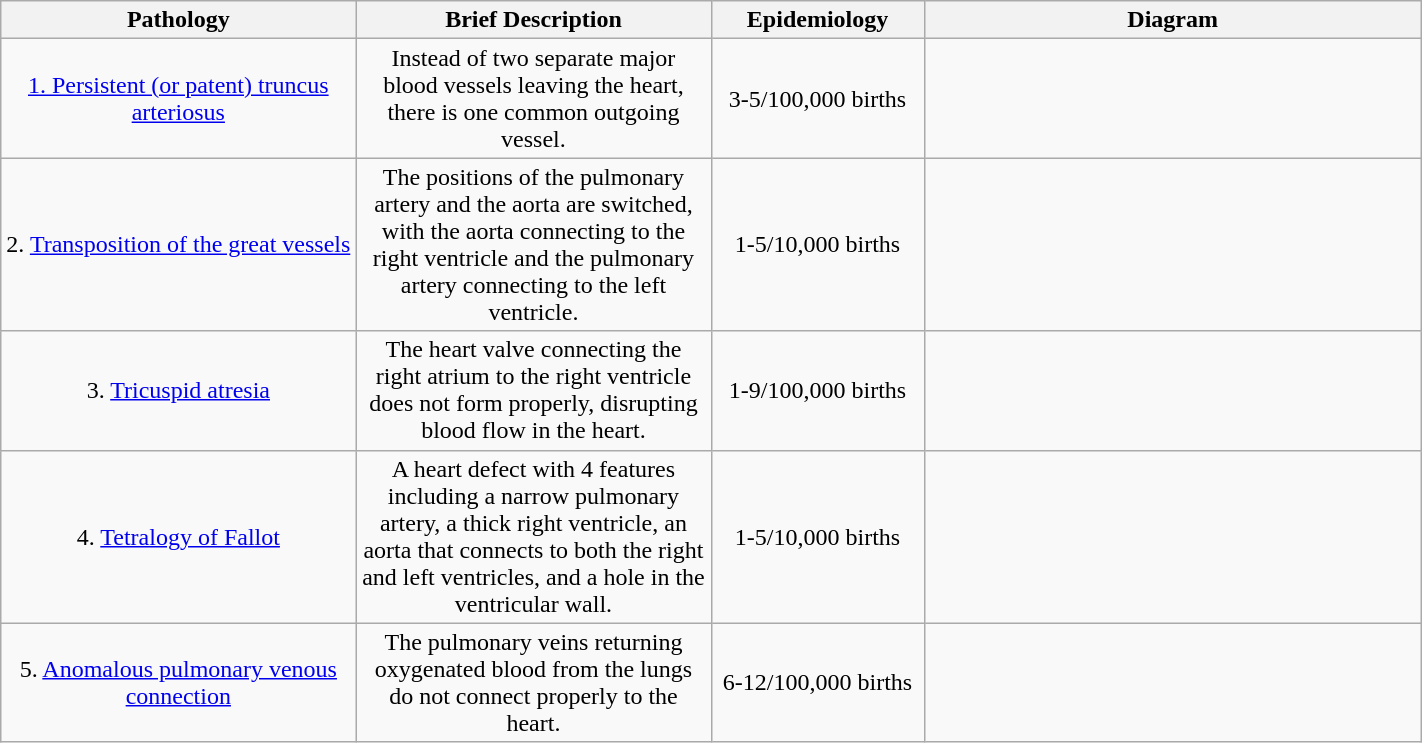<table class="wikitable" style="width: 75%; text-align:center;">
<tr>
<th style="width: 25%">Pathology</th>
<th style="width: 25%">Brief Description</th>
<th style="width: 15%">Epidemiology</th>
<th style="width: 35%">Diagram</th>
</tr>
<tr>
<td><a href='#'>1. Persistent (or patent) truncus arteriosus</a></td>
<td>Instead of two separate major blood vessels leaving the heart, there is one common outgoing vessel.</td>
<td>3-5/100,000 births</td>
<td></td>
</tr>
<tr>
<td>2. <a href='#'>Transposition of the great vessels</a></td>
<td>The positions of the pulmonary artery and the aorta are switched, with the aorta connecting to the right ventricle and the pulmonary artery connecting to the left ventricle.</td>
<td>1-5/10,000 births</td>
<td></td>
</tr>
<tr>
<td>3. <a href='#'>Tricuspid atresia</a></td>
<td>The heart valve connecting the right atrium to the right ventricle does not form properly, disrupting blood flow in the heart.</td>
<td>1-9/100,000 births</td>
<td></td>
</tr>
<tr>
<td>4. <a href='#'>Tetralogy of Fallot</a></td>
<td>A heart defect with 4 features including a narrow pulmonary artery, a thick right ventricle, an aorta that connects to both the right and left ventricles, and a hole in the ventricular wall.</td>
<td>1-5/10,000 births</td>
<td></td>
</tr>
<tr>
<td>5. <a href='#'>Anomalous pulmonary venous connection</a></td>
<td>The pulmonary veins returning oxygenated blood from the lungs do not connect properly to the heart.</td>
<td>6-12/100,000 births</td>
<td></td>
</tr>
</table>
